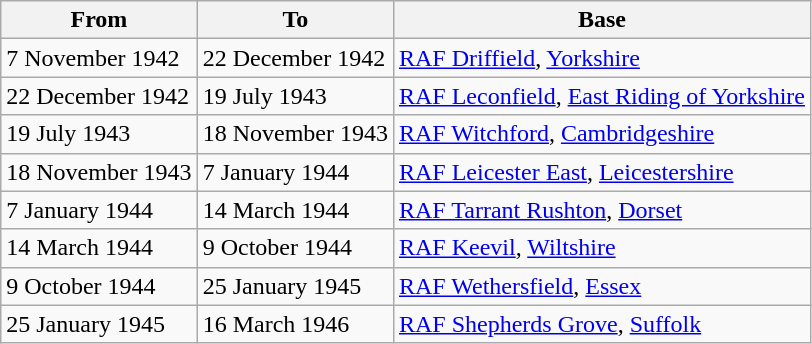<table class="wikitable">
<tr>
<th>From</th>
<th>To</th>
<th>Base</th>
</tr>
<tr>
<td>7 November 1942</td>
<td>22 December 1942</td>
<td><a href='#'>RAF Driffield</a>, <a href='#'>Yorkshire</a></td>
</tr>
<tr>
<td>22 December 1942</td>
<td>19 July 1943</td>
<td><a href='#'>RAF Leconfield</a>, <a href='#'>East Riding of Yorkshire</a></td>
</tr>
<tr>
<td>19 July 1943</td>
<td>18 November 1943</td>
<td><a href='#'>RAF Witchford</a>, <a href='#'>Cambridgeshire</a></td>
</tr>
<tr>
<td>18 November 1943</td>
<td>7 January 1944</td>
<td><a href='#'>RAF Leicester East</a>, <a href='#'>Leicestershire</a></td>
</tr>
<tr>
<td>7 January 1944</td>
<td>14 March 1944</td>
<td><a href='#'>RAF Tarrant Rushton</a>, <a href='#'>Dorset</a></td>
</tr>
<tr>
<td>14 March 1944</td>
<td>9 October 1944</td>
<td><a href='#'>RAF Keevil</a>, <a href='#'>Wiltshire</a></td>
</tr>
<tr>
<td>9 October 1944</td>
<td>25 January 1945</td>
<td><a href='#'>RAF Wethersfield</a>, <a href='#'>Essex</a></td>
</tr>
<tr>
<td>25 January 1945</td>
<td>16 March 1946</td>
<td><a href='#'>RAF Shepherds Grove</a>, <a href='#'>Suffolk</a></td>
</tr>
</table>
